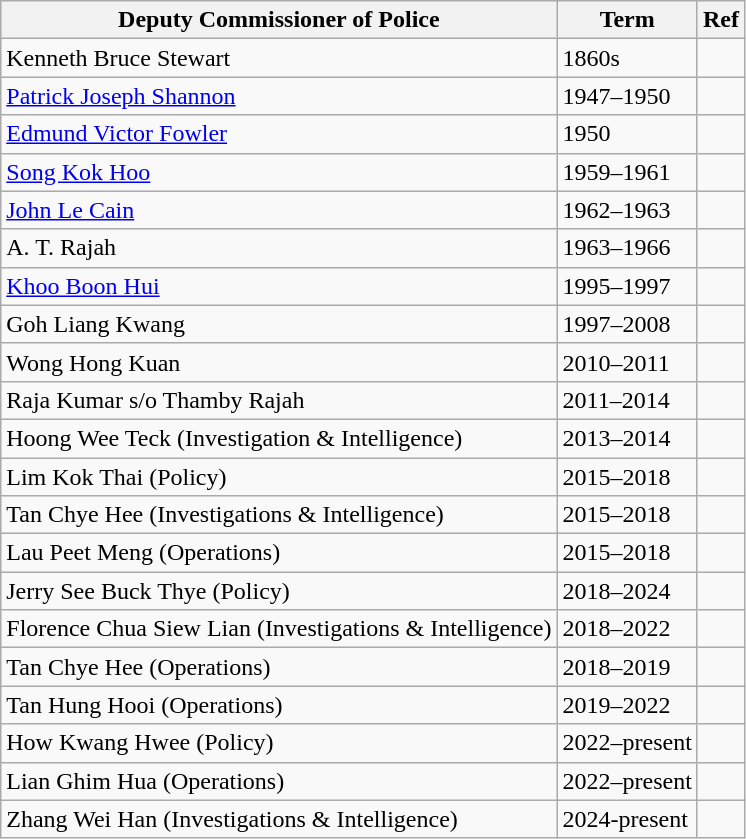<table class="wikitable">
<tr>
<th>Deputy Commissioner of Police</th>
<th>Term</th>
<th>Ref</th>
</tr>
<tr>
<td>Kenneth Bruce Stewart</td>
<td>1860s</td>
<td></td>
</tr>
<tr>
<td><a href='#'>Patrick Joseph Shannon</a></td>
<td>1947–1950</td>
<td></td>
</tr>
<tr>
<td><a href='#'>Edmund Victor Fowler</a></td>
<td>1950</td>
<td></td>
</tr>
<tr>
<td><a href='#'>Song Kok Hoo</a></td>
<td>1959–1961</td>
<td></td>
</tr>
<tr>
<td><a href='#'>John Le Cain</a></td>
<td>1962–1963</td>
<td></td>
</tr>
<tr>
<td>A. T. Rajah</td>
<td>1963–1966</td>
<td></td>
</tr>
<tr>
<td><a href='#'>Khoo Boon Hui</a></td>
<td>1995–1997</td>
<td></td>
</tr>
<tr>
<td>Goh Liang Kwang</td>
<td>1997–2008</td>
<td></td>
</tr>
<tr>
<td>Wong Hong Kuan</td>
<td>2010–2011</td>
<td></td>
</tr>
<tr>
<td>Raja Kumar s/o Thamby Rajah</td>
<td>2011–2014</td>
<td></td>
</tr>
<tr>
<td>Hoong Wee Teck (Investigation & Intelligence)</td>
<td>2013–2014</td>
<td></td>
</tr>
<tr>
<td>Lim Kok Thai (Policy)</td>
<td>2015–2018</td>
<td></td>
</tr>
<tr>
<td>Tan Chye Hee (Investigations & Intelligence)</td>
<td>2015–2018</td>
<td></td>
</tr>
<tr>
<td>Lau Peet Meng (Operations)</td>
<td>2015–2018</td>
<td></td>
</tr>
<tr>
<td>Jerry See Buck Thye (Policy)</td>
<td>2018–2024</td>
<td></td>
</tr>
<tr>
<td>Florence Chua Siew Lian (Investigations & Intelligence)</td>
<td>2018–2022</td>
<td></td>
</tr>
<tr>
<td>Tan Chye Hee (Operations)</td>
<td>2018–2019</td>
<td></td>
</tr>
<tr>
<td>Tan Hung Hooi (Operations)</td>
<td>2019–2022</td>
<td></td>
</tr>
<tr>
<td>How Kwang Hwee (Policy)</td>
<td>2022–present</td>
<td></td>
</tr>
<tr>
<td>Lian Ghim Hua (Operations)</td>
<td>2022–present</td>
<td></td>
</tr>
<tr>
<td>Zhang Wei Han (Investigations & Intelligence)</td>
<td>2024-present</td>
<td></td>
</tr>
</table>
